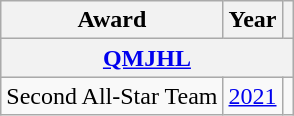<table class="wikitable">
<tr>
<th>Award</th>
<th>Year</th>
<th></th>
</tr>
<tr ALIGN="center" bgcolor="#e0e0e0">
<th colspan="3"><a href='#'>QMJHL</a></th>
</tr>
<tr>
<td>Second All-Star Team</td>
<td><a href='#'>2021</a></td>
<td></td>
</tr>
</table>
